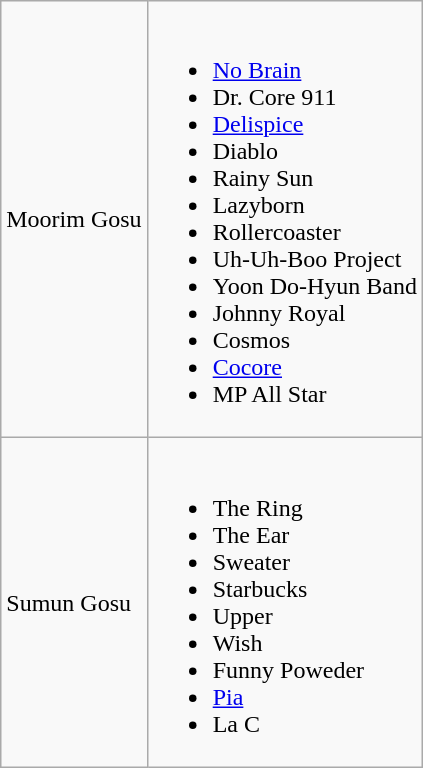<table class="wikitable">
<tr>
<td>Moorim Gosu</td>
<td><br><ul><li><a href='#'>No Brain</a></li><li>Dr. Core 911</li><li><a href='#'>Delispice</a></li><li>Diablo</li><li>Rainy Sun</li><li>Lazyborn</li><li>Rollercoaster</li><li>Uh-Uh-Boo Project</li><li>Yoon Do-Hyun Band</li><li>Johnny Royal</li><li>Cosmos</li><li><a href='#'>Cocore</a></li><li>MP All Star</li></ul></td>
</tr>
<tr>
<td>Sumun Gosu</td>
<td><br><ul><li>The Ring</li><li>The Ear</li><li>Sweater</li><li>Starbucks</li><li>Upper</li><li>Wish</li><li>Funny Poweder</li><li><a href='#'>Pia</a></li><li>La C</li></ul></td>
</tr>
</table>
